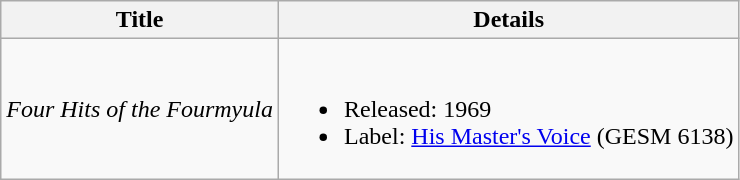<table class="wikitable">
<tr>
<th align="center" valign="top">Title</th>
<th align="center" valign="top">Details</th>
</tr>
<tr>
<td><em>Four Hits of the Fourmyula</em></td>
<td><br><ul><li>Released: 1969</li><li>Label: <a href='#'>His Master's Voice</a> (GESM 6138)</li></ul></td>
</tr>
</table>
